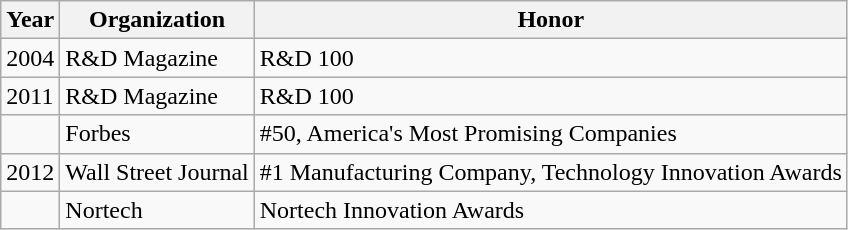<table class="wikitable">
<tr>
<th>Year</th>
<th>Organization</th>
<th>Honor</th>
</tr>
<tr>
<td>2004</td>
<td>R&D Magazine</td>
<td>R&D 100</td>
</tr>
<tr>
<td>2011</td>
<td>R&D Magazine</td>
<td>R&D 100</td>
</tr>
<tr>
<td></td>
<td>Forbes</td>
<td>#50, America's Most Promising Companies</td>
</tr>
<tr>
<td>2012</td>
<td>Wall Street Journal</td>
<td>#1 Manufacturing Company, Technology Innovation Awards</td>
</tr>
<tr>
<td></td>
<td>Nortech</td>
<td>Nortech Innovation Awards</td>
</tr>
</table>
